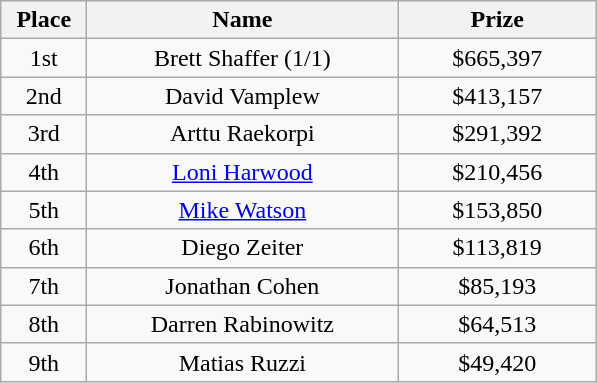<table class="wikitable">
<tr>
<th width="50">Place</th>
<th width="200">Name</th>
<th width="125">Prize</th>
</tr>
<tr>
<td align = "center">1st</td>
<td align = "center">Brett Shaffer (1/1)</td>
<td align = "center">$665,397</td>
</tr>
<tr>
<td align = "center">2nd</td>
<td align = "center">David Vamplew</td>
<td align = "center">$413,157</td>
</tr>
<tr>
<td align = "center">3rd</td>
<td align = "center">Arttu Raekorpi</td>
<td align = "center">$291,392</td>
</tr>
<tr>
<td align = "center">4th</td>
<td align = "center"><a href='#'>Loni Harwood</a></td>
<td align = "center">$210,456</td>
</tr>
<tr>
<td align = "center">5th</td>
<td align = "center"><a href='#'>Mike Watson</a></td>
<td align = "center">$153,850</td>
</tr>
<tr>
<td align = "center">6th</td>
<td align = "center">Diego Zeiter</td>
<td align = "center">$113,819</td>
</tr>
<tr>
<td align = "center">7th</td>
<td align = "center">Jonathan Cohen</td>
<td align = "center">$85,193</td>
</tr>
<tr>
<td align = "center">8th</td>
<td align = "center">Darren Rabinowitz</td>
<td align = "center">$64,513</td>
</tr>
<tr>
<td align = "center">9th</td>
<td align = "center">Matias Ruzzi</td>
<td align = "center">$49,420</td>
</tr>
</table>
